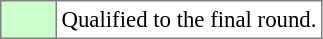<table bgcolor="#f7f8ff" cellpadding="3" cellspacing="0" border="1" style="font-size: 95%; border: gray solid 1px; border-collapse: collapse;text-align:center;">
<tr>
<td style="background:#ccffcc;" width="30"></td>
<td bgcolor="FFFFFF" align="left">Qualified to the final round.</td>
</tr>
</table>
